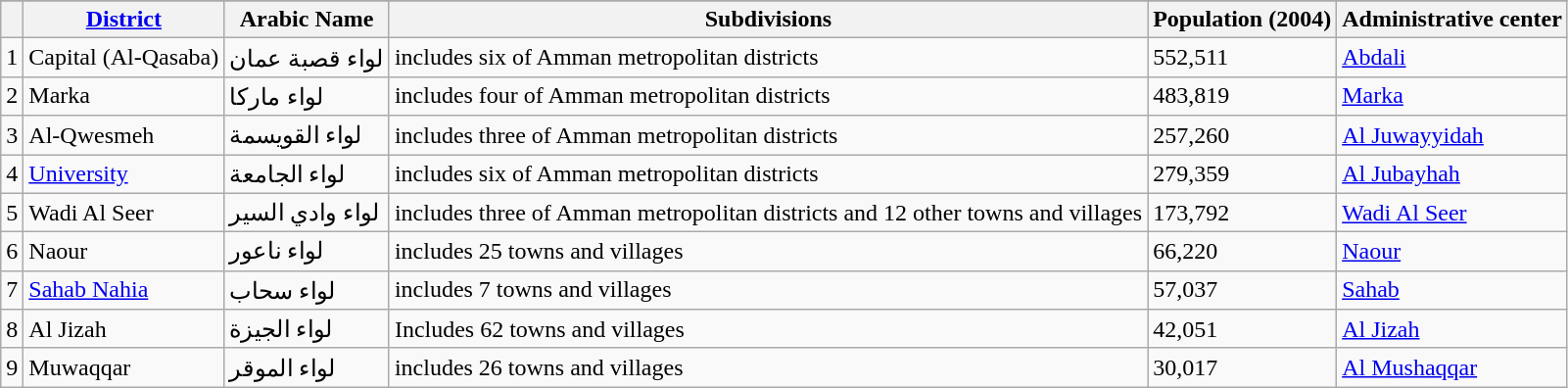<table class="wikitable">
<tr>
</tr>
<tr>
<th></th>
<th><a href='#'>District</a></th>
<th>Arabic Name</th>
<th>Subdivisions</th>
<th>Population (2004)</th>
<th>Administrative center</th>
</tr>
<tr>
<td>1</td>
<td>Capital (Al-Qasaba)</td>
<td>لواء قصبة عمان</td>
<td>includes six of Amman metropolitan districts</td>
<td>552,511</td>
<td><a href='#'>Abdali</a></td>
</tr>
<tr>
<td>2</td>
<td>Marka</td>
<td>لواء ماركا</td>
<td>includes four of Amman metropolitan districts</td>
<td>483,819</td>
<td><a href='#'>Marka</a></td>
</tr>
<tr>
<td>3</td>
<td>Al-Qwesmeh</td>
<td>لواء القويسمة</td>
<td>includes three of Amman metropolitan districts</td>
<td>257,260</td>
<td><a href='#'>Al Juwayyidah</a></td>
</tr>
<tr>
<td>4</td>
<td><a href='#'>University</a></td>
<td>لواء الجامعة</td>
<td>includes six of Amman metropolitan districts</td>
<td>279,359</td>
<td><a href='#'>Al Jubayhah</a></td>
</tr>
<tr>
<td>5</td>
<td>Wadi Al Seer</td>
<td>لواء وادي السير</td>
<td>includes three of Amman metropolitan districts and 12 other towns and villages</td>
<td>173,792</td>
<td><a href='#'>Wadi Al Seer</a></td>
</tr>
<tr>
<td>6</td>
<td>Naour</td>
<td>لواء ناعور</td>
<td>includes 25 towns and villages</td>
<td>66,220</td>
<td><a href='#'>Naour</a></td>
</tr>
<tr>
<td>7</td>
<td><a href='#'>Sahab Nahia</a></td>
<td>لواء سحاب</td>
<td>includes 7 towns and villages</td>
<td>57,037</td>
<td><a href='#'>Sahab</a></td>
</tr>
<tr>
<td>8</td>
<td>Al Jizah</td>
<td>لواء الجيزة</td>
<td>Includes 62 towns and villages</td>
<td>42,051</td>
<td><a href='#'>Al Jizah</a></td>
</tr>
<tr>
<td>9</td>
<td>Muwaqqar</td>
<td>لواء الموقر</td>
<td>includes 26 towns and villages</td>
<td>30,017</td>
<td><a href='#'>Al Mushaqqar</a></td>
</tr>
</table>
